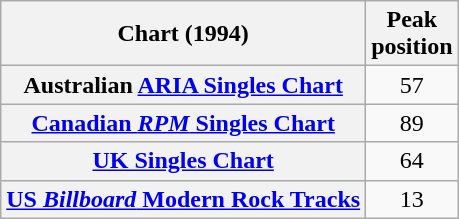<table class="wikitable sortable plainrowheaders" style="text-align:center">
<tr>
<th scope="col">Chart (1994)</th>
<th scope="col">Peak<br> position</th>
</tr>
<tr>
<th scope="row">Australian <a href='#'>ARIA Singles Chart</a></th>
<td>57</td>
</tr>
<tr>
<th scope="row"><a href='#'>Canadian <em>RPM</em> Singles Chart</a></th>
<td>89</td>
</tr>
<tr>
<th scope="row"><a href='#'>UK Singles Chart</a></th>
<td>64</td>
</tr>
<tr>
<th scope="row"><a href='#'>US <em>Billboard</em> Modern Rock Tracks</a></th>
<td>13</td>
</tr>
</table>
